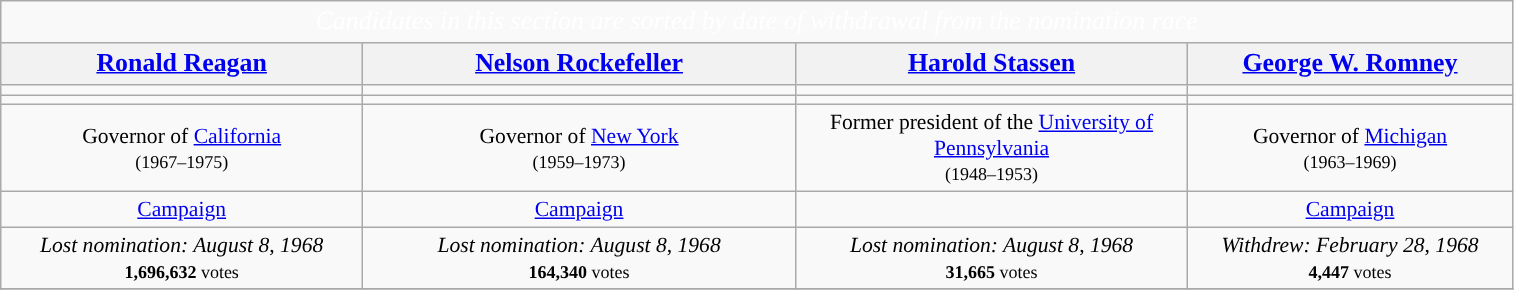<table class="wikitable" style="font-size:90%">
<tr>
<td colspan="4" style="text-align:center; width:1000px; font-size:120%; color:white; background:"><em>Candidates in this section are sorted by date of withdrawal from the nomination race</em></td>
</tr>
<tr>
<th scope="col" style="width:3em; font-size:120%;"><a href='#'>Ronald Reagan</a></th>
<th scope="col" style="width:3em; font-size:120%;"><a href='#'>Nelson Rockefeller</a></th>
<th scope="col" style="width:3em; font-size:120%;"><a href='#'>Harold Stassen</a></th>
<th scope="col" style="width:3em; font-size:120%;"><a href='#'>George W. Romney</a></th>
</tr>
<tr>
<td></td>
<td></td>
<td></td>
<td></td>
</tr>
<tr style="text-align:center">
<td></td>
<td></td>
<td></td>
<td></td>
</tr>
<tr style="text-align:center">
<td>Governor of <a href='#'>California</a><br><small>(1967–1975)</small></td>
<td>Governor of <a href='#'>New York</a><br><small>(1959–1973)</small></td>
<td>Former president of the <a href='#'>University of Pennsylvania</a><br><small>(1948–1953)</small></td>
<td>Governor of <a href='#'>Michigan</a><br><small>(1963–1969)</small></td>
</tr>
<tr style="text-align:center">
<td><a href='#'>Campaign</a></td>
<td><a href='#'>Campaign</a></td>
<td></td>
<td><a href='#'>Campaign</a></td>
</tr>
<tr style="text-align:center">
<td><em>Lost nomination: August 8, 1968</em><br><small><strong>1,696,632</strong> votes</small></td>
<td><em>Lost nomination: August 8, 1968</em><br><small><strong>164,340</strong> votes</small></td>
<td><em>Lost nomination: August 8, 1968</em><br><small><strong>31,665</strong> votes</small></td>
<td><em>Withdrew: February 28, 1968</em><br><small><strong>4,447</strong> votes</small></td>
</tr>
<tr>
</tr>
</table>
